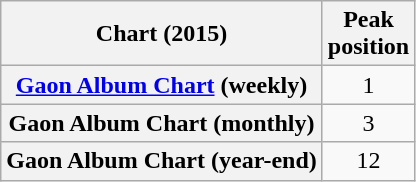<table class="wikitable plainrowheaders sortable" style="text-align:center;">
<tr>
<th scope="col">Chart (2015)</th>
<th scope="col">Peak<br>position</th>
</tr>
<tr>
<th scope="row"><a href='#'>Gaon Album Chart</a> (weekly)</th>
<td>1</td>
</tr>
<tr>
<th scope="row">Gaon Album Chart (monthly)</th>
<td>3</td>
</tr>
<tr>
<th scope="row">Gaon Album Chart (year-end)</th>
<td>12</td>
</tr>
</table>
